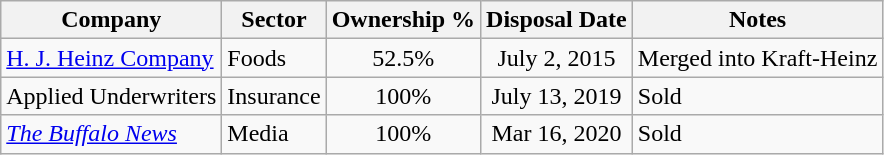<table class="wikitable sortable mw-collapsible">
<tr>
<th>Company</th>
<th>Sector</th>
<th>Ownership %</th>
<th>Disposal Date</th>
<th>Notes</th>
</tr>
<tr>
<td><a href='#'>H. J. Heinz Company</a></td>
<td>Foods</td>
<td style="text-align: center;">52.5%</td>
<td style="text-align: center;">July 2, 2015</td>
<td>Merged into Kraft-Heinz</td>
</tr>
<tr>
<td>Applied Underwriters</td>
<td>Insurance</td>
<td style="text-align: center;">100%</td>
<td style="text-align: center;">July 13, 2019</td>
<td>Sold</td>
</tr>
<tr>
<td><em><a href='#'>The Buffalo News</a></em></td>
<td>Media</td>
<td style="text-align: center;">100%</td>
<td style="text-align: center;">Mar 16, 2020</td>
<td>Sold</td>
</tr>
</table>
